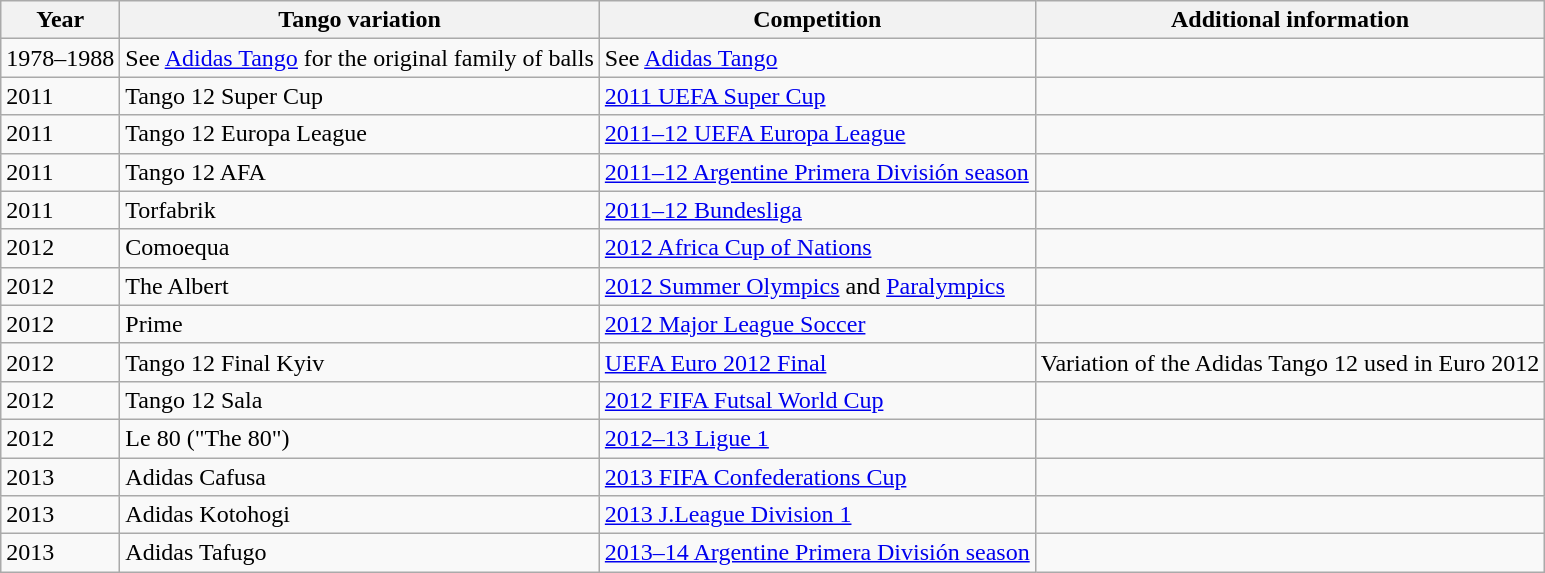<table class="wikitable sortable" valign="top">
<tr>
<th>Year</th>
<th>Tango variation</th>
<th>Competition</th>
<th>Additional information</th>
</tr>
<tr>
<td>1978–1988</td>
<td>See <a href='#'>Adidas Tango</a> for the original family of balls</td>
<td>See <a href='#'>Adidas Tango</a></td>
<td></td>
</tr>
<tr>
<td>2011</td>
<td>Tango 12 Super Cup</td>
<td><a href='#'>2011 UEFA Super Cup</a></td>
<td></td>
</tr>
<tr>
<td>2011</td>
<td>Tango 12 Europa League</td>
<td><a href='#'>2011–12 UEFA Europa League</a></td>
<td></td>
</tr>
<tr>
<td>2011</td>
<td>Tango 12 AFA</td>
<td><a href='#'>2011–12 Argentine Primera División season</a></td>
<td></td>
</tr>
<tr>
<td>2011</td>
<td>Torfabrik</td>
<td><a href='#'>2011–12 Bundesliga</a></td>
<td></td>
</tr>
<tr>
<td>2012</td>
<td>Comoequa</td>
<td><a href='#'>2012 Africa Cup of Nations</a></td>
<td></td>
</tr>
<tr>
<td>2012</td>
<td>The Albert</td>
<td><a href='#'>2012 Summer Olympics</a> and <a href='#'>Paralympics</a></td>
<td></td>
</tr>
<tr>
<td>2012</td>
<td>Prime</td>
<td><a href='#'>2012 Major League Soccer</a></td>
<td></td>
</tr>
<tr>
<td>2012</td>
<td>Tango 12 Final Kyiv</td>
<td><a href='#'>UEFA Euro 2012 Final</a></td>
<td>Variation of the Adidas Tango 12 used in Euro 2012</td>
</tr>
<tr>
<td>2012</td>
<td>Tango 12 Sala</td>
<td><a href='#'>2012 FIFA Futsal World Cup</a></td>
<td></td>
</tr>
<tr>
<td>2012</td>
<td>Le 80 ("The 80")</td>
<td><a href='#'>2012–13 Ligue 1</a></td>
<td></td>
</tr>
<tr>
<td>2013</td>
<td>Adidas Cafusa</td>
<td><a href='#'>2013 FIFA Confederations Cup</a></td>
<td></td>
</tr>
<tr>
<td>2013</td>
<td>Adidas Kotohogi</td>
<td><a href='#'>2013 J.League Division 1</a></td>
<td></td>
</tr>
<tr>
<td>2013</td>
<td>Adidas Tafugo</td>
<td><a href='#'>2013–14 Argentine Primera División season</a></td>
<td></td>
</tr>
</table>
